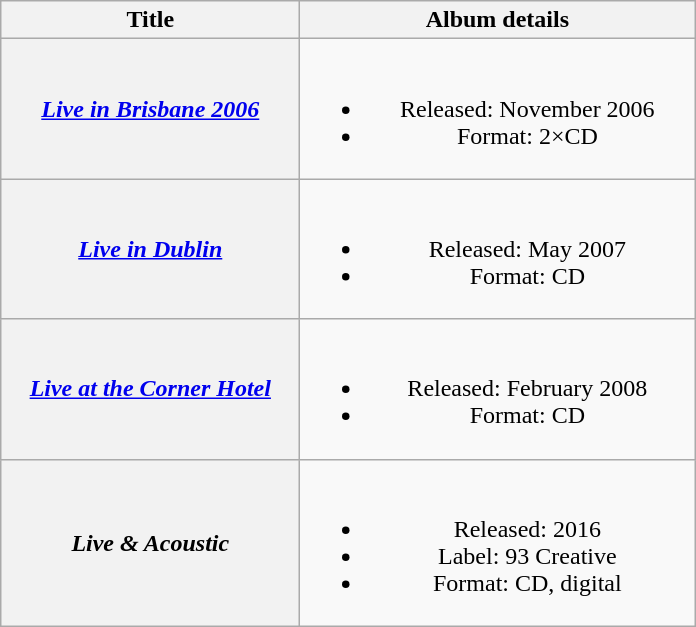<table class="wikitable plainrowheaders" style="text-align:center;" border="1">
<tr>
<th scope="col" rowspan="1" style="width:12em;">Title</th>
<th scope="col" rowspan="1" style="width:16em;">Album details</th>
</tr>
<tr>
<th scope="row"><em><a href='#'>Live in Brisbane 2006</a></em></th>
<td><br><ul><li>Released: November 2006</li><li>Format: 2×CD</li></ul></td>
</tr>
<tr>
<th scope="row"><em><a href='#'>Live in Dublin</a></em></th>
<td><br><ul><li>Released: May 2007</li><li>Format: CD</li></ul></td>
</tr>
<tr>
<th scope="row"><em><a href='#'>Live at the Corner Hotel</a></em></th>
<td><br><ul><li>Released: February 2008</li><li>Format: CD</li></ul></td>
</tr>
<tr>
<th scope="row"><em>Live & Acoustic</em></th>
<td><br><ul><li>Released: 2016</li><li>Label: 93 Creative</li><li>Format: CD, digital</li></ul></td>
</tr>
</table>
